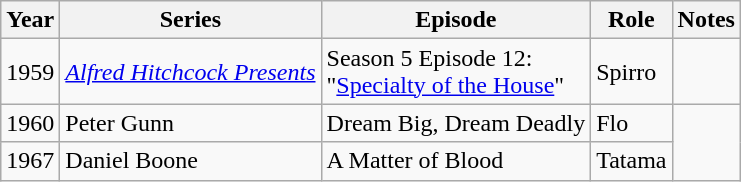<table class="wikitable">
<tr>
<th>Year</th>
<th>Series</th>
<th>Episode</th>
<th>Role</th>
<th>Notes</th>
</tr>
<tr>
<td>1959</td>
<td><em><a href='#'>Alfred Hitchcock Presents</a></em></td>
<td>Season 5 Episode 12:<br>"<a href='#'>Specialty of the House</a>"</td>
<td>Spirro</td>
<td></td>
</tr>
<tr>
<td>1960</td>
<td>Peter Gunn</td>
<td>Dream Big, Dream Deadly</td>
<td>Flo</td>
</tr>
<tr>
<td>1967</td>
<td>Daniel Boone</td>
<td>A Matter of Blood</td>
<td>Tatama</td>
</tr>
</table>
